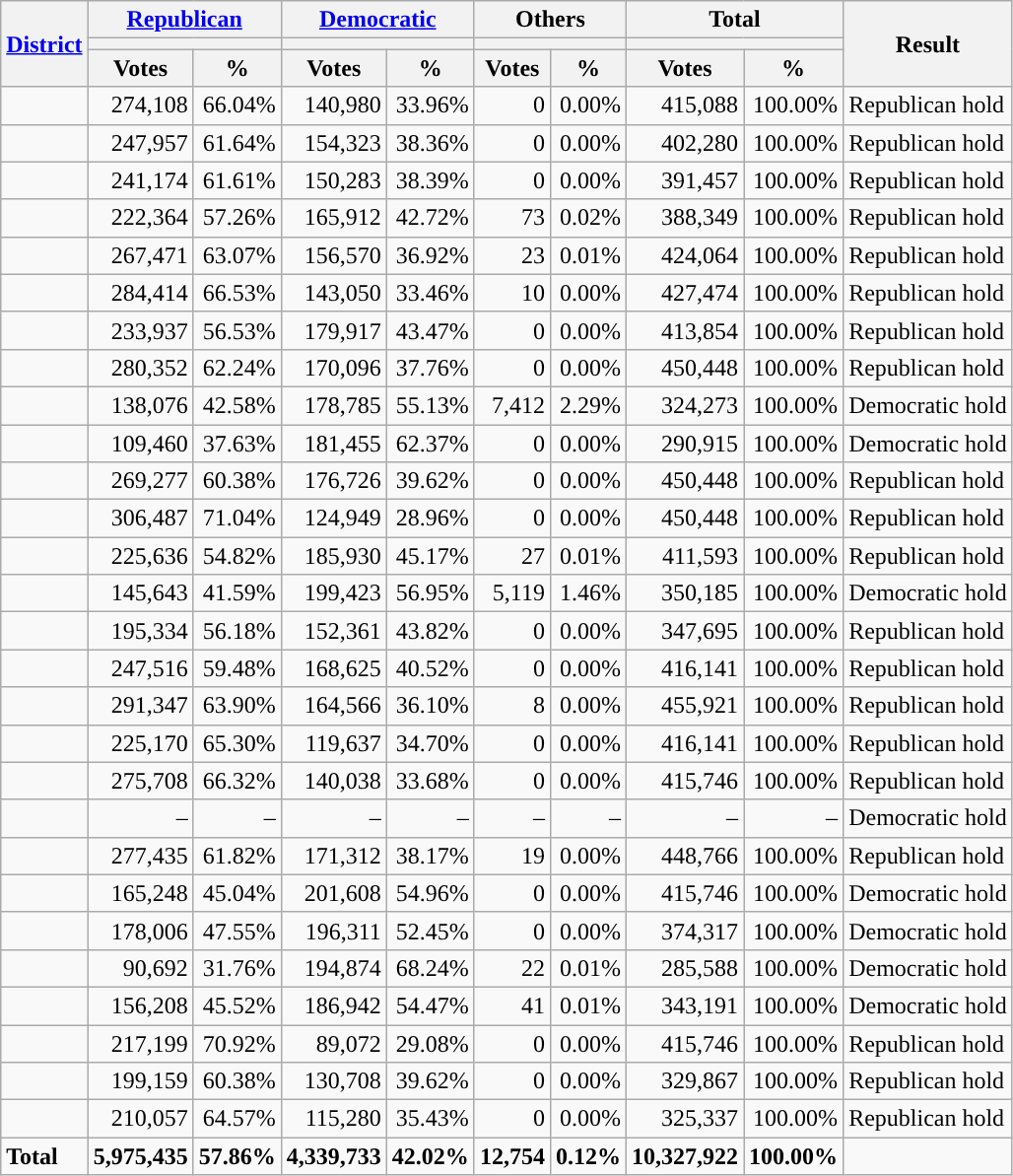<table class="wikitable plainrowheaders sortable" style="font-size:100%; text-align:right;">
<tr>
<th scope=col rowspan=3><a href='#'>District</a></th>
<th scope=col colspan=2><a href='#'>Republican</a></th>
<th scope=col colspan=2><a href='#'>Democratic</a></th>
<th scope=col colspan=2>Others</th>
<th scope=col colspan=2>Total</th>
<th scope=col rowspan=3>Result</th>
</tr>
<tr>
<th scope=col colspan=2 style="background:"></th>
<th scope=col colspan=2 style="background:"></th>
<th scope=col colspan=2></th>
<th scope=col colspan=2></th>
</tr>
<tr>
<th scope=col data-sort-type="number">Votes</th>
<th scope=col data-sort-type="number">%</th>
<th scope=col data-sort-type="number">Votes</th>
<th scope=col data-sort-type="number">%</th>
<th scope=col data-sort-type="number">Votes</th>
<th scope=col data-sort-type="number">%</th>
<th scope=col data-sort-type="number">Votes</th>
<th scope=col data-sort-type="number">%</th>
</tr>
<tr>
<td align=left></td>
<td>274,108</td>
<td>66.04%</td>
<td>140,980</td>
<td>33.96%</td>
<td>0</td>
<td>0.00%</td>
<td>415,088</td>
<td>100.00%</td>
<td align=left>Republican hold</td>
</tr>
<tr>
<td align=left></td>
<td>247,957</td>
<td>61.64%</td>
<td>154,323</td>
<td>38.36%</td>
<td>0</td>
<td>0.00%</td>
<td>402,280</td>
<td>100.00%</td>
<td align=left>Republican hold</td>
</tr>
<tr>
<td align=left></td>
<td>241,174</td>
<td>61.61%</td>
<td>150,283</td>
<td>38.39%</td>
<td>0</td>
<td>0.00%</td>
<td>391,457</td>
<td>100.00%</td>
<td align=left>Republican hold</td>
</tr>
<tr>
<td align=left></td>
<td>222,364</td>
<td>57.26%</td>
<td>165,912</td>
<td>42.72%</td>
<td>73</td>
<td>0.02%</td>
<td>388,349</td>
<td>100.00%</td>
<td align=left>Republican hold</td>
</tr>
<tr>
<td align=left></td>
<td>267,471</td>
<td>63.07%</td>
<td>156,570</td>
<td>36.92%</td>
<td>23</td>
<td>0.01%</td>
<td>424,064</td>
<td>100.00%</td>
<td align=left>Republican hold</td>
</tr>
<tr>
<td align=left></td>
<td>284,414</td>
<td>66.53%</td>
<td>143,050</td>
<td>33.46%</td>
<td>10</td>
<td>0.00%</td>
<td>427,474</td>
<td>100.00%</td>
<td align=left>Republican hold</td>
</tr>
<tr>
<td align=left></td>
<td>233,937</td>
<td>56.53%</td>
<td>179,917</td>
<td>43.47%</td>
<td>0</td>
<td>0.00%</td>
<td>413,854</td>
<td>100.00%</td>
<td align=left>Republican hold</td>
</tr>
<tr>
<td align=left></td>
<td>280,352</td>
<td>62.24%</td>
<td>170,096</td>
<td>37.76%</td>
<td>0</td>
<td>0.00%</td>
<td>450,448</td>
<td>100.00%</td>
<td align=left>Republican hold</td>
</tr>
<tr>
<td align=left></td>
<td>138,076</td>
<td>42.58%</td>
<td>178,785</td>
<td>55.13%</td>
<td>7,412</td>
<td>2.29%</td>
<td>324,273</td>
<td>100.00%</td>
<td align=left>Democratic hold</td>
</tr>
<tr>
<td align=left></td>
<td>109,460</td>
<td>37.63%</td>
<td>181,455</td>
<td>62.37%</td>
<td>0</td>
<td>0.00%</td>
<td>290,915</td>
<td>100.00%</td>
<td align=left>Democratic hold</td>
</tr>
<tr>
<td align=left></td>
<td>269,277</td>
<td>60.38%</td>
<td>176,726</td>
<td>39.62%</td>
<td>0</td>
<td>0.00%</td>
<td>450,448</td>
<td>100.00%</td>
<td align=left>Republican hold</td>
</tr>
<tr>
<td align=left></td>
<td>306,487</td>
<td>71.04%</td>
<td>124,949</td>
<td>28.96%</td>
<td>0</td>
<td>0.00%</td>
<td>450,448</td>
<td>100.00%</td>
<td align=left>Republican hold</td>
</tr>
<tr>
<td align=left></td>
<td>225,636</td>
<td>54.82%</td>
<td>185,930</td>
<td>45.17%</td>
<td>27</td>
<td>0.01%</td>
<td>411,593</td>
<td>100.00%</td>
<td align=left>Republican hold</td>
</tr>
<tr>
<td align=left></td>
<td>145,643</td>
<td>41.59%</td>
<td>199,423</td>
<td>56.95%</td>
<td>5,119</td>
<td>1.46%</td>
<td>350,185</td>
<td>100.00%</td>
<td align=left>Democratic hold</td>
</tr>
<tr>
<td align=left></td>
<td>195,334</td>
<td>56.18%</td>
<td>152,361</td>
<td>43.82%</td>
<td>0</td>
<td>0.00%</td>
<td>347,695</td>
<td>100.00%</td>
<td align=left>Republican hold</td>
</tr>
<tr>
<td align=left></td>
<td>247,516</td>
<td>59.48%</td>
<td>168,625</td>
<td>40.52%</td>
<td>0</td>
<td>0.00%</td>
<td>416,141</td>
<td>100.00%</td>
<td align=left>Republican hold</td>
</tr>
<tr>
<td align=left></td>
<td>291,347</td>
<td>63.90%</td>
<td>164,566</td>
<td>36.10%</td>
<td>8</td>
<td>0.00%</td>
<td>455,921</td>
<td>100.00%</td>
<td align=left>Republican hold</td>
</tr>
<tr>
<td align=left></td>
<td>225,170</td>
<td>65.30%</td>
<td>119,637</td>
<td>34.70%</td>
<td>0</td>
<td>0.00%</td>
<td>416,141</td>
<td>100.00%</td>
<td align=left>Republican hold</td>
</tr>
<tr>
<td align=left></td>
<td>275,708</td>
<td>66.32%</td>
<td>140,038</td>
<td>33.68%</td>
<td>0</td>
<td>0.00%</td>
<td>415,746</td>
<td>100.00%</td>
<td align=left>Republican hold</td>
</tr>
<tr>
<td align=left></td>
<td>–</td>
<td>–</td>
<td>–</td>
<td>–</td>
<td>–</td>
<td>–</td>
<td>–</td>
<td>–</td>
<td align=left>Democratic hold</td>
</tr>
<tr>
<td align=left></td>
<td>277,435</td>
<td>61.82%</td>
<td>171,312</td>
<td>38.17%</td>
<td>19</td>
<td>0.00%</td>
<td>448,766</td>
<td>100.00%</td>
<td align=left>Republican hold</td>
</tr>
<tr>
<td align=left></td>
<td>165,248</td>
<td>45.04%</td>
<td>201,608</td>
<td>54.96%</td>
<td>0</td>
<td>0.00%</td>
<td>415,746</td>
<td>100.00%</td>
<td align=left>Democratic hold</td>
</tr>
<tr>
<td align=left></td>
<td>178,006</td>
<td>47.55%</td>
<td>196,311</td>
<td>52.45%</td>
<td>0</td>
<td>0.00%</td>
<td>374,317</td>
<td>100.00%</td>
<td align=left>Democratic hold</td>
</tr>
<tr>
<td align=left></td>
<td>90,692</td>
<td>31.76%</td>
<td>194,874</td>
<td>68.24%</td>
<td>22</td>
<td>0.01%</td>
<td>285,588</td>
<td>100.00%</td>
<td align=left>Democratic hold</td>
</tr>
<tr>
<td align=left></td>
<td>156,208</td>
<td>45.52%</td>
<td>186,942</td>
<td>54.47%</td>
<td>41</td>
<td>0.01%</td>
<td>343,191</td>
<td>100.00%</td>
<td align=left>Democratic hold</td>
</tr>
<tr>
<td align=left></td>
<td>217,199</td>
<td>70.92%</td>
<td>89,072</td>
<td>29.08%</td>
<td>0</td>
<td>0.00%</td>
<td>415,746</td>
<td>100.00%</td>
<td align=left>Republican hold</td>
</tr>
<tr>
<td align=left></td>
<td>199,159</td>
<td>60.38%</td>
<td>130,708</td>
<td>39.62%</td>
<td>0</td>
<td>0.00%</td>
<td>329,867</td>
<td>100.00%</td>
<td align=left>Republican hold</td>
</tr>
<tr>
<td align=left></td>
<td>210,057</td>
<td>64.57%</td>
<td>115,280</td>
<td>35.43%</td>
<td>0</td>
<td>0.00%</td>
<td>325,337</td>
<td>100.00%</td>
<td align=left>Republican hold</td>
</tr>
<tr class="sortbottom" style="font-weight:bold">
<td align=left>Total</td>
<td>5,975,435</td>
<td>57.86%</td>
<td>4,339,733</td>
<td>42.02%</td>
<td>12,754</td>
<td>0.12%</td>
<td>10,327,922</td>
<td>100.00%</td>
<td></td>
</tr>
</table>
